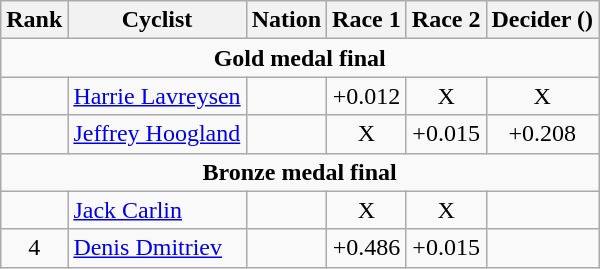<table class="wikitable" style="text-align:center">
<tr>
<th>Rank</th>
<th>Cyclist</th>
<th>Nation</th>
<th>Race 1</th>
<th>Race 2</th>
<th>Decider ()</th>
</tr>
<tr>
<td colspan=6><strong>Gold medal final</strong></td>
</tr>
<tr>
<td></td>
<td align=left><a href='#'>Harrie Lavreysen</a></td>
<td align=left></td>
<td>+0.012</td>
<td>X</td>
<td>X</td>
</tr>
<tr>
<td></td>
<td align=left><a href='#'>Jeffrey Hoogland</a></td>
<td align=left></td>
<td>X</td>
<td>+0.015</td>
<td>+0.208</td>
</tr>
<tr>
<td colspan=6><strong>Bronze medal final</strong></td>
</tr>
<tr>
<td></td>
<td align=left><a href='#'>Jack Carlin</a></td>
<td align=left></td>
<td>X</td>
<td>X</td>
<td></td>
</tr>
<tr>
<td>4</td>
<td align=left><a href='#'>Denis Dmitriev</a></td>
<td align=left></td>
<td>+0.486</td>
<td>+0.015</td>
<td></td>
</tr>
</table>
